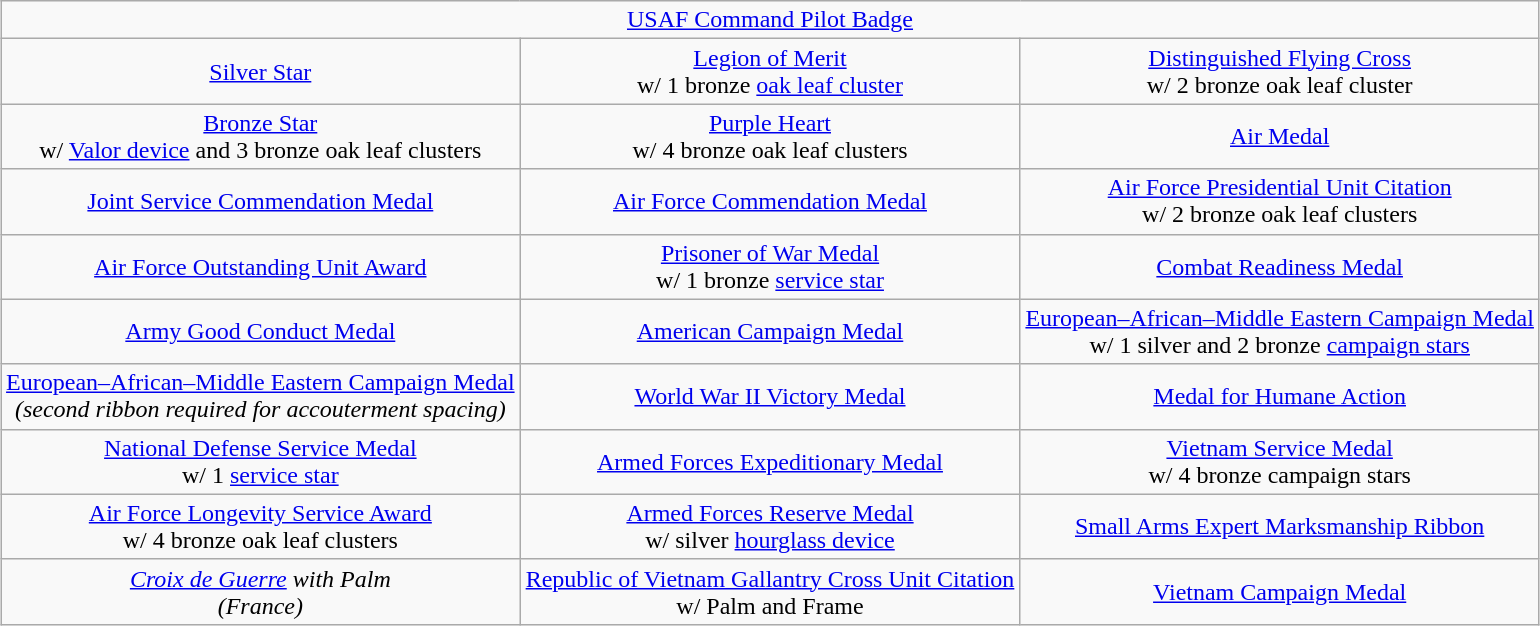<table class="wikitable" style="margin:1em auto; text-align:center;">
<tr>
<td colspan="3"><a href='#'>USAF Command Pilot Badge</a></td>
</tr>
<tr>
<td><a href='#'>Silver Star</a></td>
<td><a href='#'>Legion of Merit</a><br>w/ 1 bronze <a href='#'>oak leaf cluster</a></td>
<td><a href='#'>Distinguished Flying Cross</a><br> w/ 2 bronze oak leaf cluster</td>
</tr>
<tr>
<td><a href='#'>Bronze Star</a><br>w/ <a href='#'>Valor device</a> and 3 bronze oak leaf clusters</td>
<td><a href='#'>Purple Heart</a><br>w/ 4 bronze oak leaf clusters</td>
<td><a href='#'>Air Medal</a></td>
</tr>
<tr>
<td><a href='#'>Joint Service Commendation Medal</a></td>
<td><a href='#'>Air Force Commendation Medal</a></td>
<td><a href='#'>Air Force Presidential Unit Citation</a><br>w/ 2 bronze oak leaf clusters</td>
</tr>
<tr>
<td><a href='#'>Air Force Outstanding Unit Award</a></td>
<td><a href='#'>Prisoner of War Medal</a><br>w/ 1 bronze <a href='#'>service star</a></td>
<td><a href='#'>Combat Readiness Medal</a></td>
</tr>
<tr>
<td><a href='#'>Army Good Conduct Medal</a></td>
<td><a href='#'>American Campaign Medal</a></td>
<td><a href='#'>European–African–Middle Eastern Campaign Medal</a><br>w/ 1 silver and 2 bronze <a href='#'>campaign stars</a></td>
</tr>
<tr>
<td><a href='#'>European–African–Middle Eastern Campaign Medal</a><br><em>(second ribbon required for accouterment spacing)</em></td>
<td><a href='#'>World War II Victory Medal</a></td>
<td><a href='#'>Medal for Humane Action</a></td>
</tr>
<tr>
<td><a href='#'>National Defense Service Medal</a><br>w/ 1 <a href='#'>service star</a></td>
<td><a href='#'>Armed Forces Expeditionary Medal</a></td>
<td><a href='#'>Vietnam Service Medal</a><br>w/ 4 bronze campaign stars</td>
</tr>
<tr>
<td><a href='#'>Air Force Longevity Service Award</a><br>w/ 4 bronze oak leaf clusters</td>
<td><a href='#'>Armed Forces Reserve Medal</a><br>w/ silver <a href='#'>hourglass device</a></td>
<td><a href='#'>Small Arms Expert Marksmanship Ribbon</a></td>
</tr>
<tr>
<td><em><a href='#'>Croix de Guerre</a> with Palm</em><br><em>(France)</em></td>
<td><a href='#'>Republic of Vietnam Gallantry Cross Unit Citation</a><br>w/ Palm and Frame</td>
<td><a href='#'>Vietnam Campaign Medal</a></td>
</tr>
</table>
